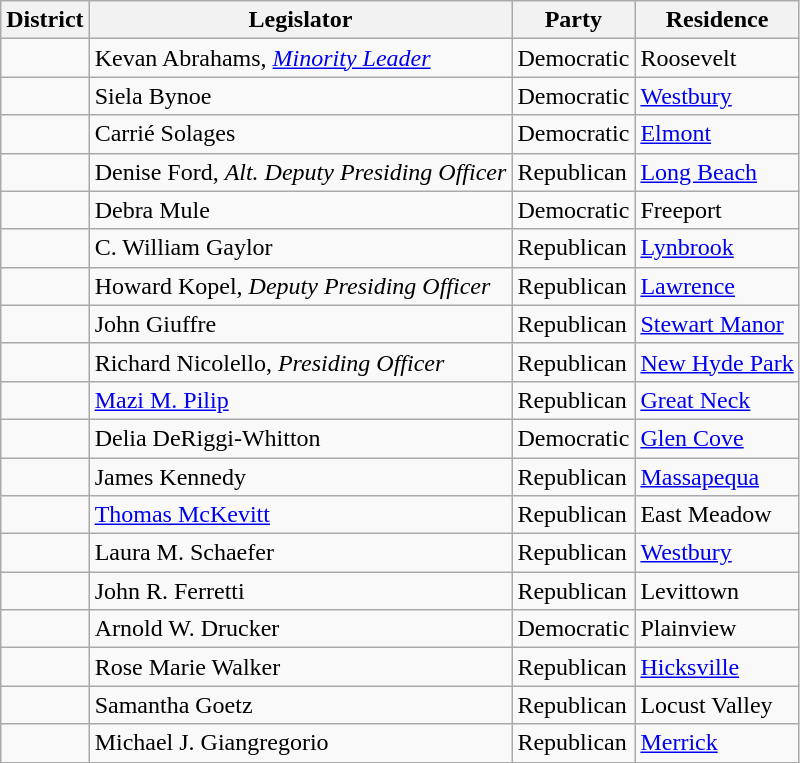<table class="wikitable">
<tr>
<th>District</th>
<th>Legislator</th>
<th>Party</th>
<th>Residence</th>
</tr>
<tr>
<td></td>
<td>Kevan Abrahams, <em><a href='#'>Minority Leader</a></em></td>
<td>Democratic</td>
<td>Roosevelt</td>
</tr>
<tr>
<td></td>
<td>Siela Bynoe</td>
<td>Democratic</td>
<td><a href='#'>Westbury</a></td>
</tr>
<tr>
<td></td>
<td>Carrié Solages</td>
<td>Democratic</td>
<td><a href='#'>Elmont</a></td>
</tr>
<tr>
<td></td>
<td>Denise Ford, <em>Alt. Deputy Presiding Officer</em></td>
<td>Republican</td>
<td><a href='#'>Long Beach</a></td>
</tr>
<tr>
<td></td>
<td>Debra Mule</td>
<td>Democratic</td>
<td>Freeport</td>
</tr>
<tr>
<td></td>
<td>C. William Gaylor</td>
<td>Republican</td>
<td><a href='#'>Lynbrook</a></td>
</tr>
<tr>
<td></td>
<td>Howard Kopel, <em>Deputy Presiding Officer</em></td>
<td>Republican</td>
<td><a href='#'>Lawrence</a></td>
</tr>
<tr>
<td></td>
<td>John Giuffre</td>
<td>Republican</td>
<td><a href='#'>Stewart Manor</a></td>
</tr>
<tr>
<td></td>
<td>Richard Nicolello, <em>Presiding Officer</em></td>
<td>Republican</td>
<td><a href='#'>New Hyde Park</a></td>
</tr>
<tr>
<td></td>
<td><a href='#'>Mazi M. Pilip</a></td>
<td>Republican</td>
<td><a href='#'>Great Neck</a></td>
</tr>
<tr>
<td></td>
<td>Delia DeRiggi-Whitton</td>
<td>Democratic</td>
<td><a href='#'>Glen Cove</a></td>
</tr>
<tr>
<td></td>
<td>James Kennedy</td>
<td>Republican</td>
<td><a href='#'>Massapequa</a></td>
</tr>
<tr>
<td></td>
<td><a href='#'>Thomas McKevitt</a></td>
<td>Republican</td>
<td>East Meadow</td>
</tr>
<tr>
<td></td>
<td>Laura M. Schaefer</td>
<td>Republican</td>
<td><a href='#'>Westbury</a></td>
</tr>
<tr>
<td></td>
<td>John R. Ferretti</td>
<td>Republican</td>
<td>Levittown</td>
</tr>
<tr>
<td></td>
<td>Arnold W. Drucker</td>
<td>Democratic</td>
<td>Plainview</td>
</tr>
<tr>
<td></td>
<td>Rose Marie Walker</td>
<td>Republican</td>
<td><a href='#'>Hicksville</a></td>
</tr>
<tr>
<td></td>
<td>Samantha Goetz</td>
<td>Republican</td>
<td>Locust Valley</td>
</tr>
<tr>
<td></td>
<td>Michael J. Giangregorio</td>
<td>Republican</td>
<td><a href='#'>Merrick</a></td>
</tr>
</table>
